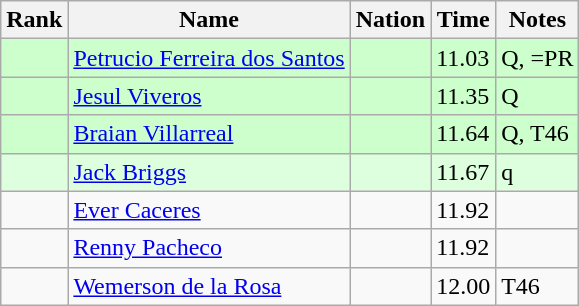<table class="wikitable sortable">
<tr>
<th>Rank</th>
<th>Name</th>
<th>Nation</th>
<th>Time</th>
<th>Notes</th>
</tr>
<tr bgcolor=ccffcc>
<td></td>
<td><a href='#'>Petrucio Ferreira dos Santos</a></td>
<td></td>
<td>11.03</td>
<td>Q, =PR</td>
</tr>
<tr bgcolor=ccffcc>
<td></td>
<td><a href='#'>Jesul Viveros</a></td>
<td></td>
<td>11.35</td>
<td>Q</td>
</tr>
<tr bgcolor=ccffcc>
<td></td>
<td><a href='#'>Braian Villarreal</a></td>
<td></td>
<td>11.64</td>
<td>Q, T46</td>
</tr>
<tr bgcolor=ddffdd>
<td></td>
<td><a href='#'>Jack Briggs</a></td>
<td></td>
<td>11.67</td>
<td>q</td>
</tr>
<tr>
<td></td>
<td><a href='#'>Ever Caceres</a></td>
<td></td>
<td>11.92</td>
<td></td>
</tr>
<tr>
<td></td>
<td><a href='#'>Renny Pacheco</a></td>
<td></td>
<td>11.92</td>
<td></td>
</tr>
<tr>
<td></td>
<td><a href='#'>Wemerson de la Rosa</a></td>
<td></td>
<td>12.00</td>
<td>T46</td>
</tr>
</table>
